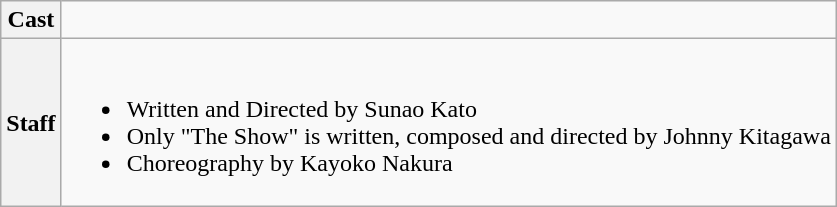<table class="wikitable">
<tr>
<th>Cast</th>
<td></td>
</tr>
<tr>
<th>Staff</th>
<td><br><ul><li>Written and Directed by Sunao Kato</li><li>Only "The Show" is written, composed and directed by Johnny Kitagawa</li><li>Choreography by Kayoko Nakura</li></ul></td>
</tr>
</table>
